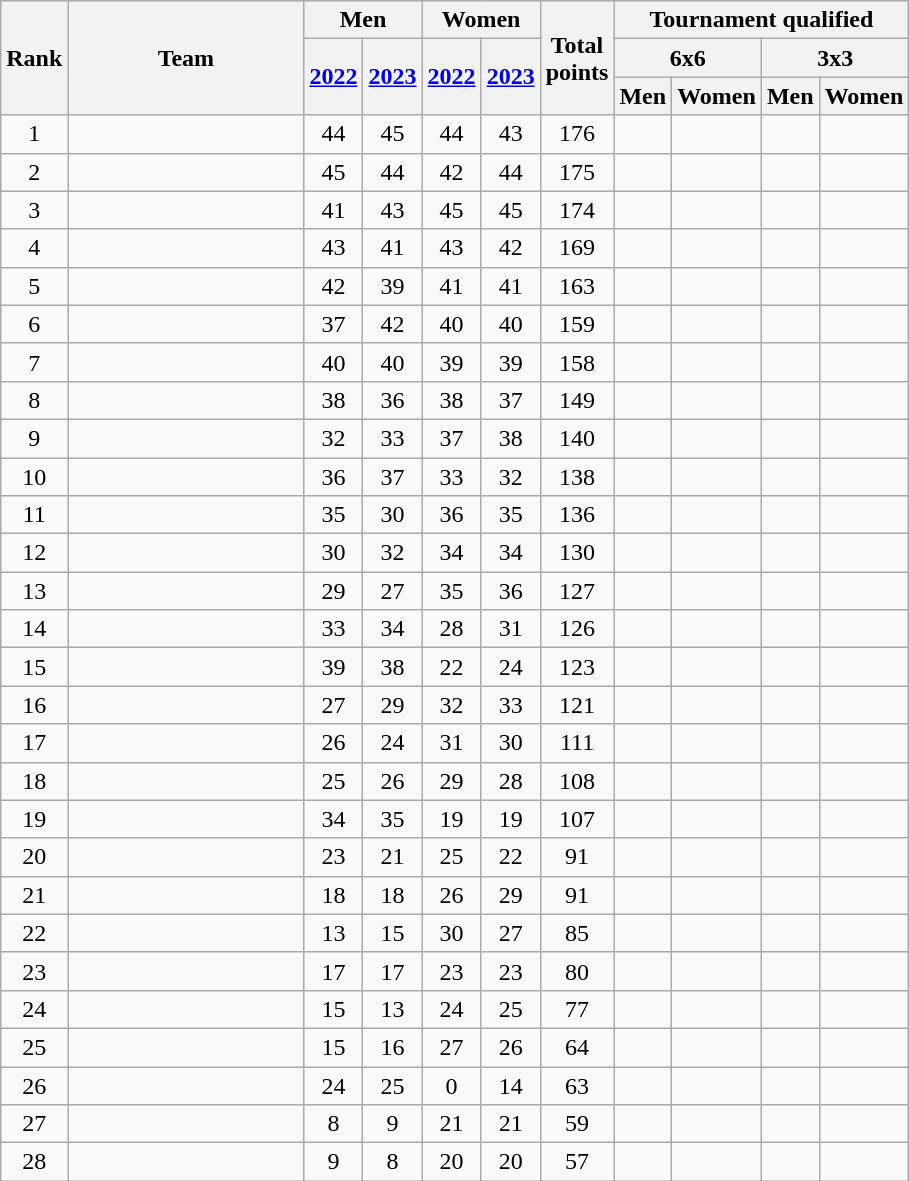<table class="wikitable" style="text-align:center;">
<tr>
<th rowspan="3">Rank</th>
<th rowspan="3" width="150">Team</th>
<th colspan=2>Men</th>
<th colspan=2>Women</th>
<th rowspan="3">Total<br>points</th>
<th colspan="4">Tournament qualified</th>
</tr>
<tr>
<th rowspan="2"><a href='#'>2022</a></th>
<th rowspan="2"><a href='#'>2023</a></th>
<th rowspan="2"><a href='#'>2022</a></th>
<th rowspan="2"><a href='#'>2023</a></th>
<th colspan="2">6x6</th>
<th colspan="2">3x3</th>
</tr>
<tr>
<th>Men</th>
<th>Women</th>
<th>Men</th>
<th>Women</th>
</tr>
<tr>
<td>1</td>
<td align="left"></td>
<td>44</td>
<td>45</td>
<td>44</td>
<td>43</td>
<td>176</td>
<td></td>
<td></td>
<td></td>
<td></td>
</tr>
<tr>
<td>2</td>
<td align="left"></td>
<td>45</td>
<td>44</td>
<td>42</td>
<td>44</td>
<td>175</td>
<td></td>
<td></td>
<td></td>
<td></td>
</tr>
<tr>
<td>3</td>
<td align="left"></td>
<td>41</td>
<td>43</td>
<td>45</td>
<td>45</td>
<td>174</td>
<td></td>
<td></td>
<td></td>
<td></td>
</tr>
<tr>
<td>4</td>
<td align="left"></td>
<td>43</td>
<td>41</td>
<td>43</td>
<td>42</td>
<td>169</td>
<td></td>
<td></td>
<td></td>
<td></td>
</tr>
<tr>
<td>5</td>
<td align="left"></td>
<td>42</td>
<td>39</td>
<td>41</td>
<td>41</td>
<td>163</td>
<td></td>
<td></td>
<td></td>
<td></td>
</tr>
<tr>
<td>6</td>
<td align="left"></td>
<td>37</td>
<td>42</td>
<td>40</td>
<td>40</td>
<td>159</td>
<td></td>
<td></td>
<td></td>
<td></td>
</tr>
<tr>
<td>7</td>
<td align="left"></td>
<td>40</td>
<td>40</td>
<td>39</td>
<td>39</td>
<td>158</td>
<td></td>
<td></td>
<td></td>
<td></td>
</tr>
<tr>
<td>8</td>
<td align="left"></td>
<td>38</td>
<td>36</td>
<td>38</td>
<td>37</td>
<td>149</td>
<td></td>
<td></td>
<td></td>
<td></td>
</tr>
<tr>
<td>9</td>
<td align="left"></td>
<td>32</td>
<td>33</td>
<td>37</td>
<td>38</td>
<td>140</td>
<td></td>
<td></td>
<td></td>
<td></td>
</tr>
<tr>
<td>10</td>
<td align="left"></td>
<td>36</td>
<td>37</td>
<td>33</td>
<td>32</td>
<td>138</td>
<td></td>
<td></td>
<td></td>
<td></td>
</tr>
<tr>
<td>11</td>
<td align="left"></td>
<td>35</td>
<td>30</td>
<td>36</td>
<td>35</td>
<td>136</td>
<td></td>
<td></td>
<td></td>
<td></td>
</tr>
<tr>
<td>12</td>
<td align="left"></td>
<td>30</td>
<td>32</td>
<td>34</td>
<td>34</td>
<td>130</td>
<td></td>
<td></td>
<td></td>
<td></td>
</tr>
<tr>
<td>13</td>
<td align="left"></td>
<td>29</td>
<td>27</td>
<td>35</td>
<td>36</td>
<td>127</td>
<td></td>
<td></td>
<td></td>
<td></td>
</tr>
<tr>
<td>14</td>
<td align="left"></td>
<td>33</td>
<td>34</td>
<td>28</td>
<td>31</td>
<td>126</td>
<td></td>
<td></td>
<td></td>
<td></td>
</tr>
<tr>
<td>15</td>
<td align="left"></td>
<td>39</td>
<td>38</td>
<td>22</td>
<td>24</td>
<td>123</td>
<td></td>
<td></td>
<td></td>
<td></td>
</tr>
<tr>
<td>16</td>
<td align="left"></td>
<td>27</td>
<td>29</td>
<td>32</td>
<td>33</td>
<td>121</td>
<td></td>
<td></td>
<td></td>
<td></td>
</tr>
<tr>
<td>17</td>
<td align="left"></td>
<td>26</td>
<td>24</td>
<td>31</td>
<td>30</td>
<td>111</td>
<td></td>
<td></td>
<td></td>
<td></td>
</tr>
<tr>
<td>18</td>
<td align="left"></td>
<td>25</td>
<td>26</td>
<td>29</td>
<td>28</td>
<td>108</td>
<td></td>
<td></td>
<td></td>
<td></td>
</tr>
<tr>
<td>19</td>
<td align="left"></td>
<td>34</td>
<td>35</td>
<td>19</td>
<td>19</td>
<td>107</td>
<td></td>
<td></td>
<td></td>
<td></td>
</tr>
<tr>
<td>20</td>
<td align="left"></td>
<td>23</td>
<td>21</td>
<td>25</td>
<td>22</td>
<td>91</td>
<td></td>
<td></td>
<td></td>
<td></td>
</tr>
<tr>
<td>21</td>
<td align="left"></td>
<td>18</td>
<td>18</td>
<td>26</td>
<td>29</td>
<td>91</td>
<td></td>
<td></td>
<td></td>
<td></td>
</tr>
<tr>
<td>22</td>
<td align="left"></td>
<td>13</td>
<td>15</td>
<td>30</td>
<td>27</td>
<td>85</td>
<td></td>
<td></td>
<td></td>
<td></td>
</tr>
<tr>
<td>23</td>
<td align="left"></td>
<td>17</td>
<td>17</td>
<td>23</td>
<td>23</td>
<td>80</td>
<td></td>
<td></td>
<td></td>
<td></td>
</tr>
<tr>
<td>24</td>
<td align="left"></td>
<td>15</td>
<td>13</td>
<td>24</td>
<td>25</td>
<td>77</td>
<td></td>
<td></td>
<td></td>
<td></td>
</tr>
<tr>
<td>25</td>
<td align="left"></td>
<td>15</td>
<td>16</td>
<td>27</td>
<td>26</td>
<td>64</td>
<td></td>
<td></td>
<td></td>
<td></td>
</tr>
<tr>
<td>26</td>
<td align="left"></td>
<td>24</td>
<td>25</td>
<td>0</td>
<td>14</td>
<td>63</td>
<td></td>
<td></td>
<td></td>
<td></td>
</tr>
<tr>
<td>27</td>
<td align="left"></td>
<td>8</td>
<td>9</td>
<td>21</td>
<td>21</td>
<td>59</td>
<td></td>
<td></td>
<td></td>
<td></td>
</tr>
<tr>
<td>28</td>
<td align="left"></td>
<td>9</td>
<td>8</td>
<td>20</td>
<td>20</td>
<td>57</td>
<td></td>
<td></td>
<td></td>
<td></td>
</tr>
</table>
